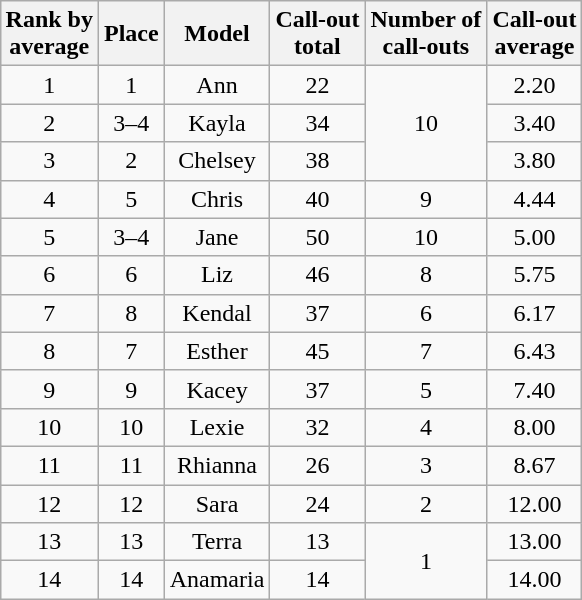<table class="wikitable sortable" style="margin:auto; text-align:center; white-space:nowrap">
<tr>
<th>Rank by<br>average</th>
<th>Place</th>
<th>Model</th>
<th>Call-out<br>total</th>
<th>Number of<br>call-outs</th>
<th>Call-out<br>average</th>
</tr>
<tr>
<td>1</td>
<td>1</td>
<td>Ann</td>
<td>22</td>
<td rowspan="3">10</td>
<td>2.20</td>
</tr>
<tr>
<td>2</td>
<td>3–4</td>
<td>Kayla</td>
<td>34</td>
<td>3.40</td>
</tr>
<tr>
<td>3</td>
<td>2</td>
<td>Chelsey</td>
<td>38</td>
<td>3.80</td>
</tr>
<tr>
<td>4</td>
<td>5</td>
<td>Chris</td>
<td>40</td>
<td>9</td>
<td>4.44</td>
</tr>
<tr>
<td>5</td>
<td>3–4</td>
<td>Jane</td>
<td>50</td>
<td>10</td>
<td>5.00</td>
</tr>
<tr>
<td>6</td>
<td>6</td>
<td>Liz</td>
<td>46</td>
<td>8</td>
<td>5.75</td>
</tr>
<tr>
<td>7</td>
<td>8</td>
<td>Kendal</td>
<td>37</td>
<td>6</td>
<td>6.17</td>
</tr>
<tr>
<td>8</td>
<td>7</td>
<td>Esther</td>
<td>45</td>
<td>7</td>
<td>6.43</td>
</tr>
<tr>
<td>9</td>
<td>9</td>
<td>Kacey</td>
<td>37</td>
<td>5</td>
<td>7.40</td>
</tr>
<tr>
<td>10</td>
<td>10</td>
<td>Lexie</td>
<td>32</td>
<td>4</td>
<td>8.00</td>
</tr>
<tr>
<td>11</td>
<td>11</td>
<td>Rhianna</td>
<td>26</td>
<td>3</td>
<td>8.67</td>
</tr>
<tr>
<td>12</td>
<td>12</td>
<td>Sara</td>
<td>24</td>
<td>2</td>
<td>12.00</td>
</tr>
<tr>
<td>13</td>
<td>13</td>
<td>Terra</td>
<td>13</td>
<td rowspan="2">1</td>
<td>13.00</td>
</tr>
<tr>
<td>14</td>
<td>14</td>
<td>Anamaria</td>
<td>14</td>
<td>14.00</td>
</tr>
</table>
